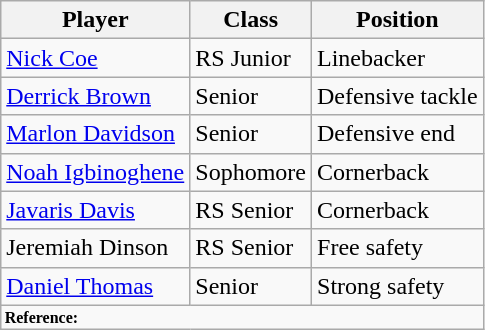<table class="wikitable">
<tr ;>
<th>Player</th>
<th>Class</th>
<th>Position</th>
</tr>
<tr>
<td><a href='#'>Nick Coe</a></td>
<td>RS Junior</td>
<td>Linebacker</td>
</tr>
<tr>
<td><a href='#'>Derrick Brown</a></td>
<td>Senior</td>
<td>Defensive tackle</td>
</tr>
<tr>
<td><a href='#'>Marlon Davidson</a></td>
<td>Senior</td>
<td>Defensive end</td>
</tr>
<tr>
<td><a href='#'>Noah Igbinoghene</a></td>
<td>Sophomore</td>
<td>Cornerback</td>
</tr>
<tr>
<td><a href='#'>Javaris Davis</a></td>
<td>RS Senior</td>
<td>Cornerback</td>
</tr>
<tr>
<td>Jeremiah Dinson</td>
<td>RS Senior</td>
<td>Free safety</td>
</tr>
<tr>
<td><a href='#'>Daniel Thomas</a></td>
<td>Senior</td>
<td>Strong safety</td>
</tr>
<tr>
<td colspan="3"  style="font-size:8pt; text-align:left;"><strong>Reference:</strong></td>
</tr>
</table>
